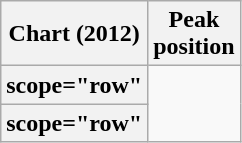<table class="wikitable plainrowheaders">
<tr>
<th scope="col">Chart (2012)</th>
<th scope="col">Peak<br>position</th>
</tr>
<tr>
<th>scope="row" </th>
</tr>
<tr>
<th>scope="row" </th>
</tr>
</table>
